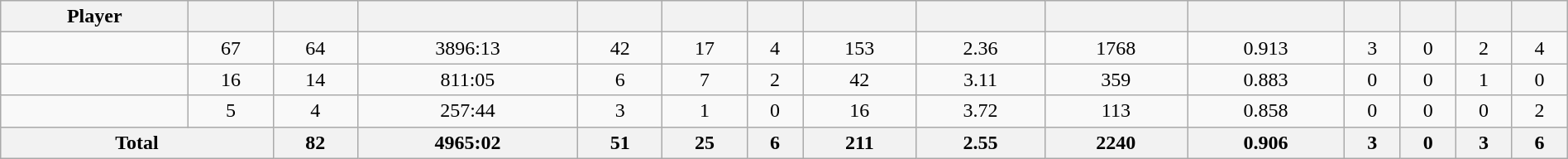<table class="wikitable sortable" style="width:100%; text-align:center;">
<tr>
<th>Player</th>
<th></th>
<th></th>
<th></th>
<th></th>
<th></th>
<th></th>
<th></th>
<th></th>
<th></th>
<th></th>
<th></th>
<th></th>
<th></th>
<th></th>
</tr>
<tr>
<td></td>
<td>67</td>
<td>64</td>
<td>3896:13</td>
<td>42</td>
<td>17</td>
<td>4</td>
<td>153</td>
<td>2.36</td>
<td>1768</td>
<td>0.913</td>
<td>3</td>
<td>0</td>
<td>2</td>
<td>4</td>
</tr>
<tr>
<td></td>
<td>16</td>
<td>14</td>
<td>811:05</td>
<td>6</td>
<td>7</td>
<td>2</td>
<td>42</td>
<td>3.11</td>
<td>359</td>
<td>0.883</td>
<td>0</td>
<td>0</td>
<td>1</td>
<td>0</td>
</tr>
<tr>
<td></td>
<td>5</td>
<td>4</td>
<td>257:44</td>
<td>3</td>
<td>1</td>
<td>0</td>
<td>16</td>
<td>3.72</td>
<td>113</td>
<td>0.858</td>
<td>0</td>
<td>0</td>
<td>0</td>
<td>2</td>
</tr>
<tr class="sortbottom">
<th colspan=2>Total</th>
<th>82</th>
<th>4965:02</th>
<th>51</th>
<th>25</th>
<th>6</th>
<th>211</th>
<th>2.55</th>
<th>2240</th>
<th>0.906</th>
<th>3</th>
<th>0</th>
<th>3</th>
<th>6</th>
</tr>
</table>
